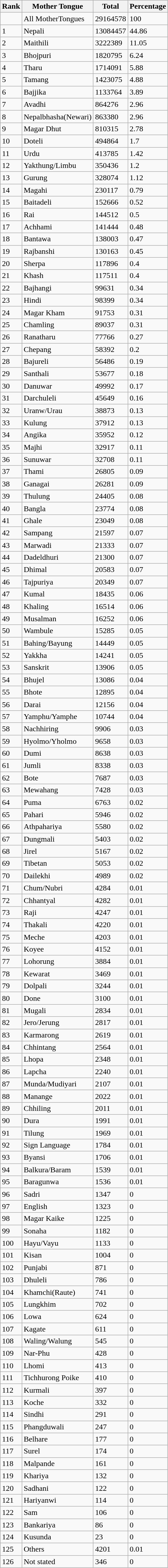<table class="wikitable">
<tr>
<th>Rank</th>
<th>Mother Tongue</th>
<th>Total</th>
<th>Percentage</th>
</tr>
<tr>
<td></td>
<td>All MotherTongues</td>
<td>29164578</td>
<td>100</td>
</tr>
<tr>
<td>1</td>
<td>Nepali</td>
<td>13084457</td>
<td>44.86</td>
</tr>
<tr>
<td>2</td>
<td>Maithili</td>
<td>3222389</td>
<td>11.05</td>
</tr>
<tr>
<td>3</td>
<td>Bhojpuri</td>
<td>1820795</td>
<td>6.24</td>
</tr>
<tr>
<td>4</td>
<td>Tharu</td>
<td>1714091</td>
<td>5.88</td>
</tr>
<tr>
<td>5</td>
<td>Tamang</td>
<td>1423075</td>
<td>4.88</td>
</tr>
<tr>
<td>6</td>
<td>Bajjika</td>
<td>1133764</td>
<td>3.89</td>
</tr>
<tr>
<td>7</td>
<td>Avadhi</td>
<td>864276</td>
<td>2.96</td>
</tr>
<tr>
<td>8</td>
<td>Nepalbhasha(Newari)</td>
<td>863380</td>
<td>2.96</td>
</tr>
<tr>
<td>9</td>
<td>Magar Dhut</td>
<td>810315</td>
<td>2.78</td>
</tr>
<tr>
<td>10</td>
<td>Doteli</td>
<td>494864</td>
<td>1.7</td>
</tr>
<tr>
<td>11</td>
<td>Urdu</td>
<td>413785</td>
<td>1.42</td>
</tr>
<tr>
<td>12</td>
<td>Yakthung/Limbu</td>
<td>350436</td>
<td>1.2</td>
</tr>
<tr>
<td>13</td>
<td>Gurung</td>
<td>328074</td>
<td>1.12</td>
</tr>
<tr>
<td>14</td>
<td>Magahi</td>
<td>230117</td>
<td>0.79</td>
</tr>
<tr>
<td>15</td>
<td>Baitadeli</td>
<td>152666</td>
<td>0.52</td>
</tr>
<tr>
<td>16</td>
<td>Rai</td>
<td>144512</td>
<td>0.5</td>
</tr>
<tr>
<td>17</td>
<td>Achhami</td>
<td>141444</td>
<td>0.48</td>
</tr>
<tr>
<td>18</td>
<td>Bantawa</td>
<td>138003</td>
<td>0.47</td>
</tr>
<tr>
<td>19</td>
<td>Rajbanshi</td>
<td>130163</td>
<td>0.45</td>
</tr>
<tr>
<td>20</td>
<td>Sherpa</td>
<td>117896</td>
<td>0.4</td>
</tr>
<tr>
<td>21</td>
<td>Khash</td>
<td>117511</td>
<td>0.4</td>
</tr>
<tr>
<td>22</td>
<td>Bajhangi</td>
<td>99631</td>
<td>0.34</td>
</tr>
<tr>
<td>23</td>
<td>Hindi</td>
<td>98399</td>
<td>0.34</td>
</tr>
<tr>
<td>24</td>
<td>Magar Kham</td>
<td>91753</td>
<td>0.31</td>
</tr>
<tr>
<td>25</td>
<td>Chamling</td>
<td>89037</td>
<td>0.31</td>
</tr>
<tr>
<td>26</td>
<td>Ranatharu</td>
<td>77766</td>
<td>0.27</td>
</tr>
<tr>
<td>27</td>
<td>Chepang</td>
<td>58392</td>
<td>0.2</td>
</tr>
<tr>
<td>28</td>
<td>Bajureli</td>
<td>56486</td>
<td>0.19</td>
</tr>
<tr>
<td>29</td>
<td>Santhali</td>
<td>53677</td>
<td>0.18</td>
</tr>
<tr>
<td>30</td>
<td>Danuwar</td>
<td>49992</td>
<td>0.17</td>
</tr>
<tr>
<td>31</td>
<td>Darchuleli</td>
<td>45649</td>
<td>0.16</td>
</tr>
<tr>
<td>32</td>
<td>Uranw/Urau</td>
<td>38873</td>
<td>0.13</td>
</tr>
<tr>
<td>33</td>
<td>Kulung</td>
<td>37912</td>
<td>0.13</td>
</tr>
<tr>
<td>34</td>
<td>Angika</td>
<td>35952</td>
<td>0.12</td>
</tr>
<tr>
<td>35</td>
<td>Majhi</td>
<td>32917</td>
<td>0.11</td>
</tr>
<tr>
<td>36</td>
<td>Sunuwar</td>
<td>32708</td>
<td>0.11</td>
</tr>
<tr>
<td>37</td>
<td>Thami</td>
<td>26805</td>
<td>0.09</td>
</tr>
<tr>
<td>38</td>
<td>Ganagai</td>
<td>26281</td>
<td>0.09</td>
</tr>
<tr>
<td>39</td>
<td>Thulung</td>
<td>24405</td>
<td>0.08</td>
</tr>
<tr>
<td>40</td>
<td>Bangla</td>
<td>23774</td>
<td>0.08</td>
</tr>
<tr>
<td>41</td>
<td>Ghale</td>
<td>23049</td>
<td>0.08</td>
</tr>
<tr>
<td>42</td>
<td>Sampang</td>
<td>21597</td>
<td>0.07</td>
</tr>
<tr>
<td>43</td>
<td>Marwadi</td>
<td>21333</td>
<td>0.07</td>
</tr>
<tr>
<td>44</td>
<td>Dadeldhuri</td>
<td>21300</td>
<td>0.07</td>
</tr>
<tr>
<td>45</td>
<td>Dhimal</td>
<td>20583</td>
<td>0.07</td>
</tr>
<tr>
<td>46</td>
<td>Tajpuriya</td>
<td>20349</td>
<td>0.07</td>
</tr>
<tr>
<td>47</td>
<td>Kumal</td>
<td>18435</td>
<td>0.06</td>
</tr>
<tr>
<td>48</td>
<td>Khaling</td>
<td>16514</td>
<td>0.06</td>
</tr>
<tr>
<td>49</td>
<td>Musalman</td>
<td>16252</td>
<td>0.06</td>
</tr>
<tr>
<td>50</td>
<td>Wambule</td>
<td>15285</td>
<td>0.05</td>
</tr>
<tr>
<td>51</td>
<td>Bahing/Bayung</td>
<td>14449</td>
<td>0.05</td>
</tr>
<tr>
<td>52</td>
<td>Yakkha</td>
<td>14241</td>
<td>0.05</td>
</tr>
<tr>
<td>53</td>
<td>Sanskrit</td>
<td>13906</td>
<td>0.05</td>
</tr>
<tr>
<td>54</td>
<td>Bhujel</td>
<td>13086</td>
<td>0.04</td>
</tr>
<tr>
<td>55</td>
<td>Bhote</td>
<td>12895</td>
<td>0.04</td>
</tr>
<tr>
<td>56</td>
<td>Darai</td>
<td>12156</td>
<td>0.04</td>
</tr>
<tr>
<td>57</td>
<td>Yamphu/Yamphe</td>
<td>10744</td>
<td>0.04</td>
</tr>
<tr>
<td>58</td>
<td>Nachhiring</td>
<td>9906</td>
<td>0.03</td>
</tr>
<tr>
<td>59</td>
<td>Hyolmo/Yholmo</td>
<td>9658</td>
<td>0.03</td>
</tr>
<tr>
<td>60</td>
<td>Dumi</td>
<td>8638</td>
<td>0.03</td>
</tr>
<tr>
<td>61</td>
<td>Jumli</td>
<td>8338</td>
<td>0.03</td>
</tr>
<tr>
<td>62</td>
<td>Bote</td>
<td>7687</td>
<td>0.03</td>
</tr>
<tr>
<td>63</td>
<td>Mewahang</td>
<td>7428</td>
<td>0.03</td>
</tr>
<tr>
<td>64</td>
<td>Puma</td>
<td>6763</td>
<td>0.02</td>
</tr>
<tr>
<td>65</td>
<td>Pahari</td>
<td>5946</td>
<td>0.02</td>
</tr>
<tr>
<td>66</td>
<td>Athpahariya</td>
<td>5580</td>
<td>0.02</td>
</tr>
<tr>
<td>67</td>
<td>Dungmali</td>
<td>5403</td>
<td>0.02</td>
</tr>
<tr>
<td>68</td>
<td>Jirel</td>
<td>5167</td>
<td>0.02</td>
</tr>
<tr>
<td>69</td>
<td>Tibetan</td>
<td>5053</td>
<td>0.02</td>
</tr>
<tr>
<td>70</td>
<td>Dailekhi</td>
<td>4989</td>
<td>0.02</td>
</tr>
<tr>
<td>71</td>
<td>Chum/Nubri</td>
<td>4284</td>
<td>0.01</td>
</tr>
<tr>
<td>72</td>
<td>Chhantyal</td>
<td>4282</td>
<td>0.01</td>
</tr>
<tr>
<td>73</td>
<td>Raji</td>
<td>4247</td>
<td>0.01</td>
</tr>
<tr>
<td>74</td>
<td>Thakali</td>
<td>4220</td>
<td>0.01</td>
</tr>
<tr>
<td>75</td>
<td>Meche</td>
<td>4203</td>
<td>0.01</td>
</tr>
<tr>
<td>76</td>
<td>Koyee</td>
<td>4152</td>
<td>0.01</td>
</tr>
<tr>
<td>77</td>
<td>Lohorung</td>
<td>3884</td>
<td>0.01</td>
</tr>
<tr>
<td>78</td>
<td>Kewarat</td>
<td>3469</td>
<td>0.01</td>
</tr>
<tr>
<td>79</td>
<td>Dolpali</td>
<td>3244</td>
<td>0.01</td>
</tr>
<tr>
<td>80</td>
<td>Done</td>
<td>3100</td>
<td>0.01</td>
</tr>
<tr>
<td>81</td>
<td>Mugali</td>
<td>2834</td>
<td>0.01</td>
</tr>
<tr>
<td>82</td>
<td>Jero/Jerung</td>
<td>2817</td>
<td>0.01</td>
</tr>
<tr>
<td>83</td>
<td>Karmarong</td>
<td>2619</td>
<td>0.01</td>
</tr>
<tr>
<td>84</td>
<td>Chhintang</td>
<td>2564</td>
<td>0.01</td>
</tr>
<tr>
<td>85</td>
<td>Lhopa</td>
<td>2348</td>
<td>0.01</td>
</tr>
<tr>
<td>86</td>
<td>Lapcha</td>
<td>2240</td>
<td>0.01</td>
</tr>
<tr>
<td>87</td>
<td>Munda/Mudiyari</td>
<td>2107</td>
<td>0.01</td>
</tr>
<tr>
<td>88</td>
<td>Manange</td>
<td>2022</td>
<td>0.01</td>
</tr>
<tr>
<td>89</td>
<td>Chhiling</td>
<td>2011</td>
<td>0.01</td>
</tr>
<tr>
<td>90</td>
<td>Dura</td>
<td>1991</td>
<td>0.01</td>
</tr>
<tr>
<td>91</td>
<td>Tilung</td>
<td>1969</td>
<td>0.01</td>
</tr>
<tr>
<td>92</td>
<td>Sign Language</td>
<td>1784</td>
<td>0.01</td>
</tr>
<tr>
<td>93</td>
<td>Byansi</td>
<td>1706</td>
<td>0.01</td>
</tr>
<tr>
<td>94</td>
<td>Balkura/Baram</td>
<td>1539</td>
<td>0.01</td>
</tr>
<tr>
<td>95</td>
<td>Baragunwa</td>
<td>1536</td>
<td>0.01</td>
</tr>
<tr>
<td>96</td>
<td>Sadri</td>
<td>1347</td>
<td>0</td>
</tr>
<tr>
<td>97</td>
<td>English</td>
<td>1323</td>
<td>0</td>
</tr>
<tr>
<td>98</td>
<td>Magar Kaike</td>
<td>1225</td>
<td>0</td>
</tr>
<tr>
<td>99</td>
<td>Sonaha</td>
<td>1182</td>
<td>0</td>
</tr>
<tr>
<td>100</td>
<td>Hayu/Vayu</td>
<td>1133</td>
<td>0</td>
</tr>
<tr>
<td>101</td>
<td>Kisan</td>
<td>1004</td>
<td>0</td>
</tr>
<tr>
<td>102</td>
<td>Punjabi</td>
<td>871</td>
<td>0</td>
</tr>
<tr>
<td>103</td>
<td>Dhuleli</td>
<td>786</td>
<td>0</td>
</tr>
<tr>
<td>104</td>
<td>Khamchi(Raute)</td>
<td>741</td>
<td>0</td>
</tr>
<tr>
<td>105</td>
<td>Lungkhim</td>
<td>702</td>
<td>0</td>
</tr>
<tr>
<td>106</td>
<td>Lowa</td>
<td>624</td>
<td>0</td>
</tr>
<tr>
<td>107</td>
<td>Kagate</td>
<td>611</td>
<td>0</td>
</tr>
<tr>
<td>108</td>
<td>Waling/Walung</td>
<td>545</td>
<td>0</td>
</tr>
<tr>
<td>109</td>
<td>Nar-Phu</td>
<td>428</td>
<td>0</td>
</tr>
<tr>
<td>110</td>
<td>Lhomi</td>
<td>413</td>
<td>0</td>
</tr>
<tr>
<td>111</td>
<td>Tichhurong Poike</td>
<td>410</td>
<td>0</td>
</tr>
<tr>
<td>112</td>
<td>Kurmali</td>
<td>397</td>
<td>0</td>
</tr>
<tr>
<td>113</td>
<td>Koche</td>
<td>332</td>
<td>0</td>
</tr>
<tr>
<td>114</td>
<td>Sindhi</td>
<td>291</td>
<td>0</td>
</tr>
<tr>
<td>115</td>
<td>Phangduwali</td>
<td>247</td>
<td>0</td>
</tr>
<tr>
<td>116</td>
<td>Belhare</td>
<td>177</td>
<td>0</td>
</tr>
<tr>
<td>117</td>
<td>Surel</td>
<td>174</td>
<td>0</td>
</tr>
<tr>
<td>118</td>
<td>Malpande</td>
<td>161</td>
<td>0</td>
</tr>
<tr>
<td>119</td>
<td>Khariya</td>
<td>132</td>
<td>0</td>
</tr>
<tr>
<td>120</td>
<td>Sadhani</td>
<td>122</td>
<td>0</td>
</tr>
<tr>
<td>121</td>
<td>Hariyanwi</td>
<td>114</td>
<td>0</td>
</tr>
<tr>
<td>122</td>
<td>Sam</td>
<td>106</td>
<td>0</td>
</tr>
<tr>
<td>123</td>
<td>Bankariya</td>
<td>86</td>
<td>0</td>
</tr>
<tr>
<td>124</td>
<td>Kusunda</td>
<td>23</td>
<td>0</td>
</tr>
<tr>
<td>125</td>
<td>Others</td>
<td>4201</td>
<td>0.01</td>
</tr>
<tr>
<td>126</td>
<td>Not stated</td>
<td>346</td>
<td>0</td>
</tr>
</table>
